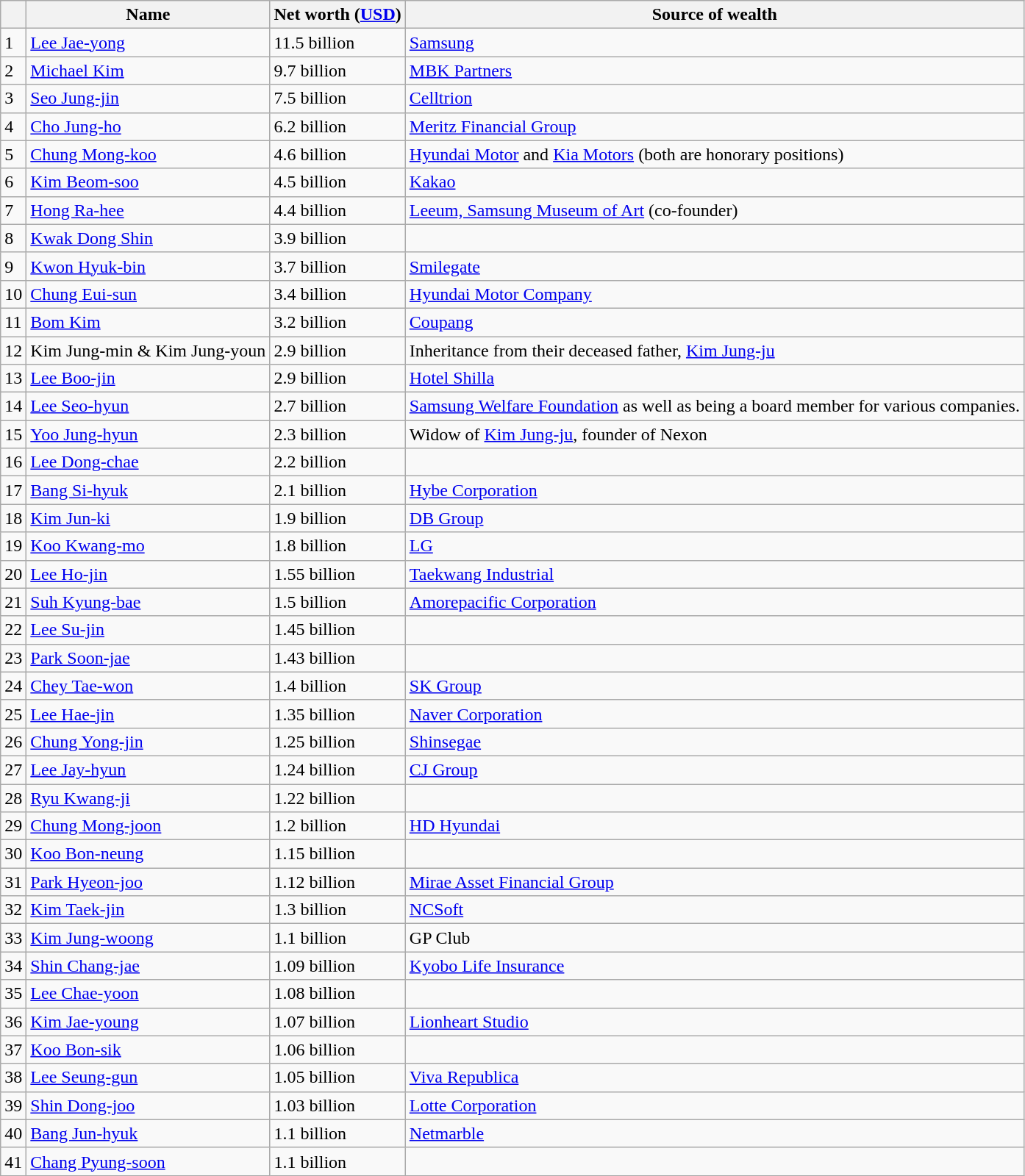<table class="wikitable">
<tr>
<th></th>
<th>Name</th>
<th>Net worth (<a href='#'>USD</a>)</th>
<th>Source of wealth</th>
</tr>
<tr>
<td>1</td>
<td><a href='#'>Lee Jae-yong</a></td>
<td>11.5 billion</td>
<td><a href='#'>Samsung</a></td>
</tr>
<tr>
<td>2</td>
<td><a href='#'>Michael Kim</a></td>
<td>9.7 billion</td>
<td><a href='#'>MBK Partners</a></td>
</tr>
<tr>
<td>3</td>
<td><a href='#'>Seo Jung-jin</a></td>
<td>7.5 billion</td>
<td><a href='#'>Celltrion</a></td>
</tr>
<tr>
<td>4</td>
<td><a href='#'>Cho Jung-ho</a></td>
<td>6.2 billion</td>
<td><a href='#'>Meritz Financial Group</a></td>
</tr>
<tr>
<td>5</td>
<td><a href='#'>Chung Mong-koo</a></td>
<td>4.6 billion</td>
<td><a href='#'>Hyundai Motor</a> and <a href='#'>Kia Motors</a> (both are honorary positions)</td>
</tr>
<tr>
<td>6</td>
<td><a href='#'>Kim Beom-soo</a></td>
<td>4.5 billion</td>
<td><a href='#'>Kakao</a></td>
</tr>
<tr>
<td>7</td>
<td><a href='#'>Hong Ra-hee</a></td>
<td>4.4 billion</td>
<td><a href='#'>Leeum, Samsung Museum of Art</a> (co-founder)</td>
</tr>
<tr>
<td>8</td>
<td><a href='#'>Kwak Dong Shin</a></td>
<td>3.9 billion</td>
<td></td>
</tr>
<tr>
<td>9</td>
<td><a href='#'>Kwon Hyuk-bin</a></td>
<td>3.7 billion</td>
<td><a href='#'>Smilegate</a></td>
</tr>
<tr>
<td>10</td>
<td><a href='#'>Chung Eui-sun</a></td>
<td>3.4 billion</td>
<td><a href='#'>Hyundai Motor Company</a></td>
</tr>
<tr>
<td>11</td>
<td><a href='#'>Bom Kim</a></td>
<td>3.2 billion</td>
<td><a href='#'>Coupang</a></td>
</tr>
<tr>
<td>12</td>
<td>Kim Jung-min & Kim Jung-youn</td>
<td>2.9 billion</td>
<td>Inheritance from their deceased father, <a href='#'>Kim Jung-ju</a></td>
</tr>
<tr>
<td>13</td>
<td><a href='#'>Lee Boo-jin</a></td>
<td>2.9 billion</td>
<td><a href='#'>Hotel Shilla</a></td>
</tr>
<tr>
<td>14</td>
<td><a href='#'>Lee Seo-hyun</a></td>
<td>2.7 billion</td>
<td><a href='#'>Samsung Welfare Foundation</a> as well as being a board member for various companies.</td>
</tr>
<tr>
<td>15</td>
<td><a href='#'>Yoo Jung-hyun</a></td>
<td>2.3 billion</td>
<td>Widow of <a href='#'>Kim Jung-ju</a>, founder of Nexon</td>
</tr>
<tr>
<td>16</td>
<td><a href='#'>Lee Dong-chae</a></td>
<td>2.2 billion</td>
<td></td>
</tr>
<tr>
<td>17</td>
<td><a href='#'>Bang Si-hyuk</a></td>
<td>2.1 billion</td>
<td><a href='#'>Hybe Corporation</a></td>
</tr>
<tr>
<td>18</td>
<td><a href='#'>Kim Jun-ki</a></td>
<td>1.9 billion</td>
<td><a href='#'>DB Group</a></td>
</tr>
<tr>
<td>19</td>
<td><a href='#'>Koo Kwang-mo</a></td>
<td>1.8 billion</td>
<td><a href='#'>LG</a></td>
</tr>
<tr>
<td>20</td>
<td><a href='#'>Lee Ho-jin</a></td>
<td>1.55 billion</td>
<td><a href='#'>Taekwang Industrial</a></td>
</tr>
<tr>
<td>21</td>
<td><a href='#'>Suh Kyung-bae</a></td>
<td>1.5 billion</td>
<td><a href='#'>Amorepacific Corporation</a></td>
</tr>
<tr>
<td>22</td>
<td><a href='#'>Lee Su-jin</a></td>
<td>1.45 billion</td>
<td></td>
</tr>
<tr>
<td>23</td>
<td><a href='#'>Park Soon-jae</a></td>
<td>1.43 billion</td>
<td></td>
</tr>
<tr>
<td>24</td>
<td><a href='#'>Chey Tae-won</a></td>
<td>1.4 billion</td>
<td><a href='#'>SK Group</a></td>
</tr>
<tr>
<td>25</td>
<td><a href='#'>Lee Hae-jin</a></td>
<td>1.35 billion</td>
<td><a href='#'>Naver Corporation</a></td>
</tr>
<tr>
<td>26</td>
<td><a href='#'>Chung Yong-jin</a></td>
<td>1.25 billion</td>
<td><a href='#'>Shinsegae</a></td>
</tr>
<tr>
<td>27</td>
<td><a href='#'>Lee Jay-hyun</a></td>
<td>1.24 billion</td>
<td><a href='#'>CJ Group</a></td>
</tr>
<tr>
<td>28</td>
<td><a href='#'>Ryu Kwang-ji</a></td>
<td>1.22 billion</td>
<td></td>
</tr>
<tr>
<td>29</td>
<td><a href='#'>Chung Mong-joon</a></td>
<td>1.2 billion</td>
<td><a href='#'>HD Hyundai</a></td>
</tr>
<tr>
<td>30</td>
<td><a href='#'>Koo Bon-neung</a></td>
<td>1.15 billion</td>
<td></td>
</tr>
<tr>
<td>31</td>
<td><a href='#'>Park Hyeon-joo</a></td>
<td>1.12 billion</td>
<td><a href='#'>Mirae Asset Financial Group</a></td>
</tr>
<tr>
<td>32</td>
<td><a href='#'>Kim Taek-jin</a></td>
<td>1.3 billion</td>
<td><a href='#'>NCSoft</a></td>
</tr>
<tr>
<td>33</td>
<td><a href='#'>Kim Jung-woong</a></td>
<td>1.1 billion</td>
<td>GP Club</td>
</tr>
<tr>
<td>34</td>
<td><a href='#'>Shin Chang-jae</a></td>
<td>1.09 billion</td>
<td><a href='#'>Kyobo Life Insurance</a></td>
</tr>
<tr>
<td>35</td>
<td><a href='#'>Lee Chae-yoon</a></td>
<td>1.08 billion</td>
<td></td>
</tr>
<tr>
<td>36</td>
<td><a href='#'>Kim Jae-young</a></td>
<td>1.07 billion</td>
<td><a href='#'>Lionheart Studio</a></td>
</tr>
<tr>
<td>37</td>
<td><a href='#'>Koo Bon-sik</a></td>
<td>1.06 billion</td>
<td></td>
</tr>
<tr>
<td>38</td>
<td><a href='#'>Lee Seung-gun</a></td>
<td>1.05 billion</td>
<td><a href='#'>Viva Republica</a></td>
</tr>
<tr>
<td>39</td>
<td><a href='#'>Shin Dong-joo</a></td>
<td>1.03 billion</td>
<td><a href='#'>Lotte Corporation</a></td>
</tr>
<tr>
<td>40</td>
<td><a href='#'>Bang Jun-hyuk</a></td>
<td>1.1 billion</td>
<td><a href='#'>Netmarble</a></td>
</tr>
<tr>
<td>41</td>
<td><a href='#'>Chang Pyung-soon</a></td>
<td>1.1 billion</td>
<td></td>
</tr>
</table>
